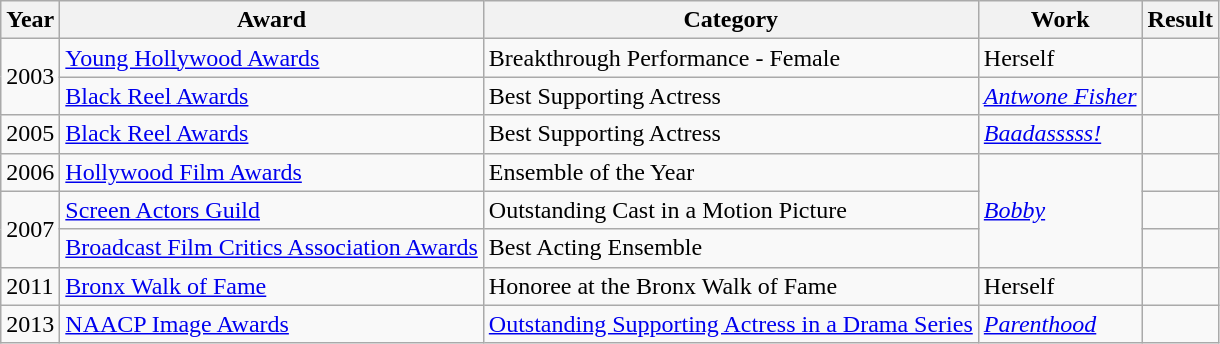<table class="wikitable sortable">
<tr>
<th>Year</th>
<th>Award</th>
<th>Category</th>
<th>Work</th>
<th>Result</th>
</tr>
<tr>
<td rowspan="2">2003</td>
<td><a href='#'>Young Hollywood Awards</a></td>
<td>Breakthrough Performance - Female</td>
<td>Herself</td>
<td></td>
</tr>
<tr>
<td><a href='#'>Black Reel Awards</a></td>
<td>Best Supporting Actress</td>
<td><em><a href='#'>Antwone Fisher</a></em></td>
<td></td>
</tr>
<tr>
<td>2005</td>
<td><a href='#'>Black Reel Awards</a></td>
<td>Best Supporting Actress</td>
<td><em><a href='#'>Baadasssss!</a></em></td>
<td></td>
</tr>
<tr>
<td>2006</td>
<td><a href='#'>Hollywood Film Awards</a></td>
<td>Ensemble of the Year</td>
<td rowspan="3"><em><a href='#'>Bobby</a></em></td>
<td></td>
</tr>
<tr>
<td rowspan="2">2007</td>
<td><a href='#'>Screen Actors Guild</a></td>
<td>Outstanding Cast in a Motion Picture</td>
<td></td>
</tr>
<tr>
<td><a href='#'>Broadcast Film Critics Association Awards</a></td>
<td>Best Acting Ensemble</td>
<td></td>
</tr>
<tr>
<td>2011</td>
<td><a href='#'>Bronx Walk of Fame</a></td>
<td>Honoree at the Bronx Walk of Fame</td>
<td>Herself</td>
<td></td>
</tr>
<tr>
<td>2013</td>
<td><a href='#'>NAACP Image Awards</a></td>
<td><a href='#'>Outstanding Supporting Actress in a Drama Series</a></td>
<td><em><a href='#'>Parenthood</a></em></td>
<td></td>
</tr>
</table>
